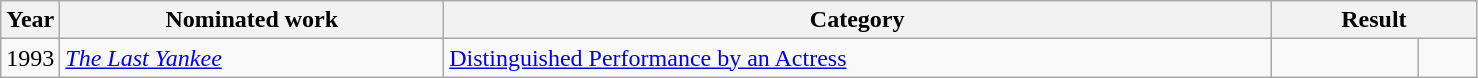<table class=wikitable>
<tr>
<th width=4%>Year</th>
<th width=26%>Nominated work</th>
<th width=56%>Category</th>
<th width=14% colspan=2>Result</th>
</tr>
<tr>
<td>1993</td>
<td><em><a href='#'>The Last Yankee</a></em></td>
<td><a href='#'>Distinguished Performance by an Actress</a></td>
<td></td>
<td width=4% align=center></td>
</tr>
</table>
